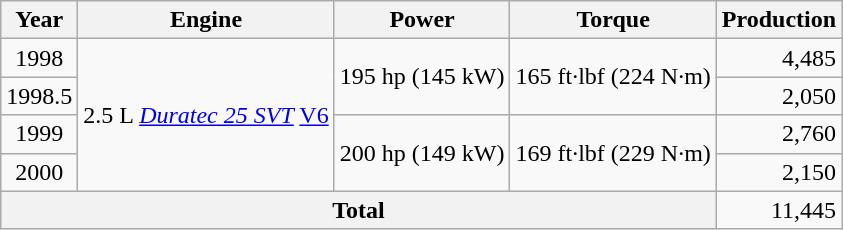<table class=wikitable>
<tr>
<th>Year</th>
<th>Engine</th>
<th>Power</th>
<th>Torque</th>
<th>Production</th>
</tr>
<tr align=center>
<td>1998</td>
<td rowspan=4>2.5 L <em><a href='#'>Duratec 25 SVT</a></em> <a href='#'>V6</a></td>
<td rowspan=2>195 hp (145 kW)</td>
<td rowspan=2>165 ft·lbf (224 N·m)</td>
<td align=right>4,485</td>
</tr>
<tr align=center>
<td>1998.5</td>
<td align=right>2,050</td>
</tr>
<tr align=center>
<td>1999</td>
<td rowspan=2>200 hp (149 kW)</td>
<td rowspan=2>169 ft·lbf (229 N·m)</td>
<td align=right>2,760</td>
</tr>
<tr align=center>
<td>2000</td>
<td align=right>2,150</td>
</tr>
<tr align=right>
<th colspan=4>Total</th>
<td>11,445</td>
</tr>
</table>
